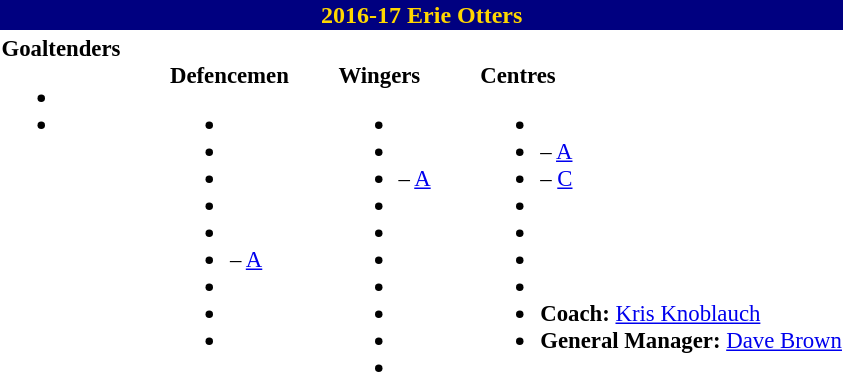<table class="toccolours" style="text-align: left;">
<tr>
<th colspan="7" style="background:#000080;color:gold;text-align:center;">2016-17 Erie Otters</th>
</tr>
<tr>
<td style="font-size:95%; vertical-align:top;"><strong>Goaltenders</strong><br><ul><li> </li><li> </li></ul></td>
<td style="width: 25px;"></td>
<td style="font-size:95%; vertical-align:top;"><br><strong>Defencemen</strong><ul><li> </li><li> </li><li> </li><li> </li><li> </li><li>  – <a href='#'>A</a></li><li> </li><li> </li><li> </li></ul></td>
<td style="width: 25px;"></td>
<td style="font-size:95%; vertical-align:top;"><br><strong>Wingers</strong><ul><li> </li><li> </li><li>  – <a href='#'>A</a></li><li> </li><li> </li><li> </li><li> </li><li> </li><li> </li><li> </li></ul></td>
<td style="width: 25px;"></td>
<td style="font-size:95%; vertical-align:top;"><br><strong>Centres</strong><ul><li> </li><li>  – <a href='#'>A</a></li><li> – <a href='#'>C</a></li><li> </li><li> </li><li> </li><li> </li><li><strong>Coach:</strong>  <a href='#'>Kris Knoblauch</a></li><li><strong>General Manager:</strong>  <a href='#'>Dave Brown</a></li></ul></td>
</tr>
</table>
